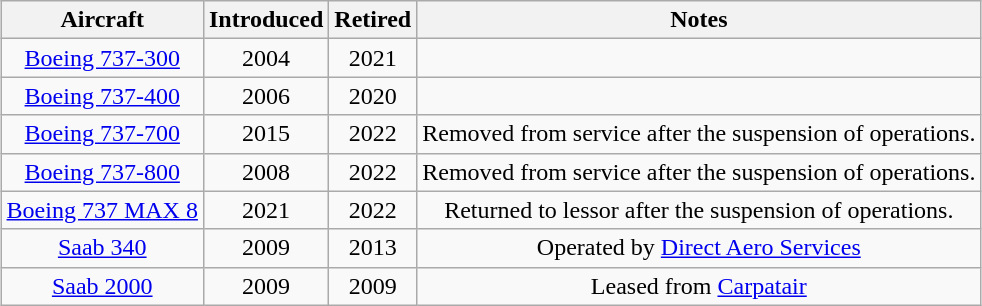<table class="wikitable" style="margin:0.2em auto; text-align:center">
<tr>
<th>Aircraft</th>
<th>Introduced</th>
<th>Retired</th>
<th>Notes</th>
</tr>
<tr>
<td><a href='#'>Boeing 737-300</a></td>
<td>2004</td>
<td>2021</td>
<td></td>
</tr>
<tr>
<td><a href='#'>Boeing 737-400</a></td>
<td>2006</td>
<td>2020</td>
<td></td>
</tr>
<tr>
<td><a href='#'>Boeing 737-700</a></td>
<td>2015</td>
<td>2022</td>
<td>Removed from service after the suspension of operations.</td>
</tr>
<tr>
<td><a href='#'>Boeing 737-800</a></td>
<td>2008</td>
<td>2022</td>
<td>Removed from service after the suspension of operations.</td>
</tr>
<tr>
<td><a href='#'>Boeing 737 MAX 8</a></td>
<td>2021</td>
<td>2022</td>
<td>Returned to lessor after the suspension of operations.</td>
</tr>
<tr>
<td><a href='#'>Saab 340</a></td>
<td>2009</td>
<td>2013</td>
<td>Operated by <a href='#'>Direct Aero Services</a></td>
</tr>
<tr>
<td><a href='#'>Saab 2000</a></td>
<td>2009</td>
<td>2009</td>
<td>Leased from <a href='#'>Carpatair</a></td>
</tr>
</table>
